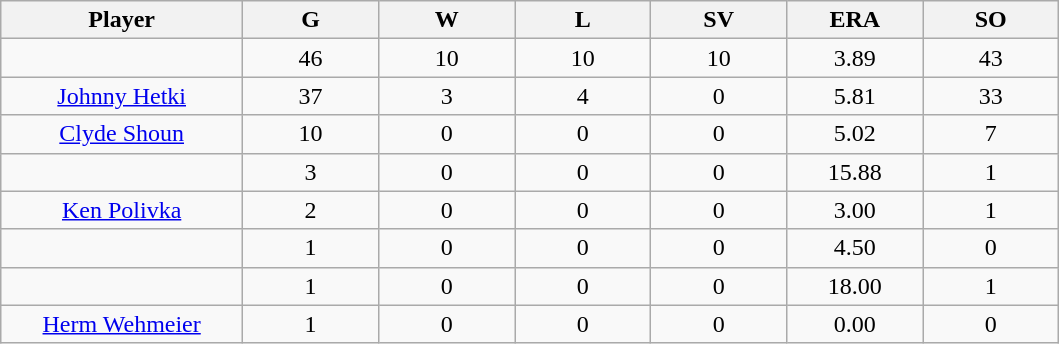<table class="wikitable sortable">
<tr>
<th bgcolor="#DDDDFF" width="16%">Player</th>
<th bgcolor="#DDDDFF" width="9%">G</th>
<th bgcolor="#DDDDFF" width="9%">W</th>
<th bgcolor="#DDDDFF" width="9%">L</th>
<th bgcolor="#DDDDFF" width="9%">SV</th>
<th bgcolor="#DDDDFF" width="9%">ERA</th>
<th bgcolor="#DDDDFF" width="9%">SO</th>
</tr>
<tr align="center">
<td></td>
<td>46</td>
<td>10</td>
<td>10</td>
<td>10</td>
<td>3.89</td>
<td>43</td>
</tr>
<tr align="center">
<td><a href='#'>Johnny Hetki</a></td>
<td>37</td>
<td>3</td>
<td>4</td>
<td>0</td>
<td>5.81</td>
<td>33</td>
</tr>
<tr align="center">
<td><a href='#'>Clyde Shoun</a></td>
<td>10</td>
<td>0</td>
<td>0</td>
<td>0</td>
<td>5.02</td>
<td>7</td>
</tr>
<tr align="center">
<td></td>
<td>3</td>
<td>0</td>
<td>0</td>
<td>0</td>
<td>15.88</td>
<td>1</td>
</tr>
<tr align="center">
<td><a href='#'>Ken Polivka</a></td>
<td>2</td>
<td>0</td>
<td>0</td>
<td>0</td>
<td>3.00</td>
<td>1</td>
</tr>
<tr align="center">
<td></td>
<td>1</td>
<td>0</td>
<td>0</td>
<td>0</td>
<td>4.50</td>
<td>0</td>
</tr>
<tr align="center">
<td></td>
<td>1</td>
<td>0</td>
<td>0</td>
<td>0</td>
<td>18.00</td>
<td>1</td>
</tr>
<tr align="center">
<td><a href='#'>Herm Wehmeier</a></td>
<td>1</td>
<td>0</td>
<td>0</td>
<td>0</td>
<td>0.00</td>
<td>0</td>
</tr>
</table>
